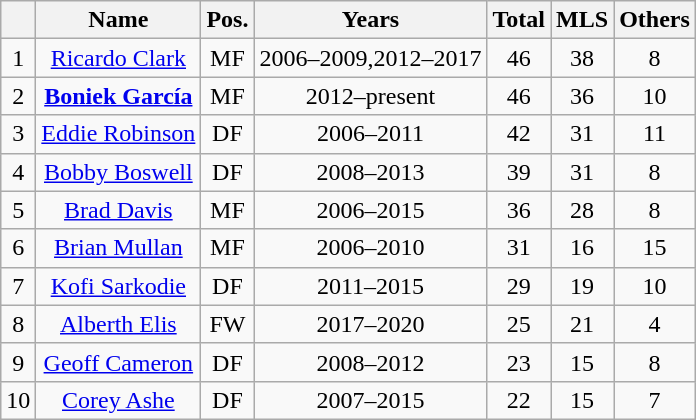<table class="wikitable" style="text-align: center;">
<tr>
<th></th>
<th>Name</th>
<th>Pos.</th>
<th>Years</th>
<th>Total</th>
<th>MLS</th>
<th>Others</th>
</tr>
<tr>
<td>1</td>
<td><a href='#'>Ricardo Clark</a></td>
<td>MF</td>
<td>2006–2009,2012–2017</td>
<td>46</td>
<td>38</td>
<td>8</td>
</tr>
<tr>
<td>2</td>
<td> <strong><a href='#'>Boniek García</a></strong></td>
<td>MF</td>
<td>2012–present</td>
<td>46</td>
<td>36</td>
<td>10</td>
</tr>
<tr>
<td>3</td>
<td><a href='#'>Eddie Robinson</a></td>
<td>DF</td>
<td>2006–2011</td>
<td>42</td>
<td>31</td>
<td>11</td>
</tr>
<tr>
<td>4</td>
<td><a href='#'>Bobby Boswell</a></td>
<td>DF</td>
<td>2008–2013</td>
<td>39</td>
<td>31</td>
<td>8</td>
</tr>
<tr>
<td>5</td>
<td><a href='#'>Brad Davis</a></td>
<td>MF</td>
<td>2006–2015</td>
<td>36</td>
<td>28</td>
<td>8</td>
</tr>
<tr>
<td>6</td>
<td><a href='#'>Brian Mullan</a></td>
<td>MF</td>
<td>2006–2010</td>
<td>31</td>
<td>16</td>
<td>15</td>
</tr>
<tr>
<td>7</td>
<td><a href='#'>Kofi Sarkodie</a></td>
<td>DF</td>
<td>2011–2015</td>
<td>29</td>
<td>19</td>
<td>10</td>
</tr>
<tr>
<td>8</td>
<td> <a href='#'>Alberth Elis</a></td>
<td>FW</td>
<td>2017–2020</td>
<td>25</td>
<td>21</td>
<td>4</td>
</tr>
<tr>
<td>9</td>
<td><a href='#'>Geoff Cameron</a></td>
<td>DF</td>
<td>2008–2012</td>
<td>23</td>
<td>15</td>
<td>8</td>
</tr>
<tr>
<td>10</td>
<td><a href='#'>Corey Ashe</a></td>
<td>DF</td>
<td>2007–2015</td>
<td>22</td>
<td>15</td>
<td>7</td>
</tr>
</table>
